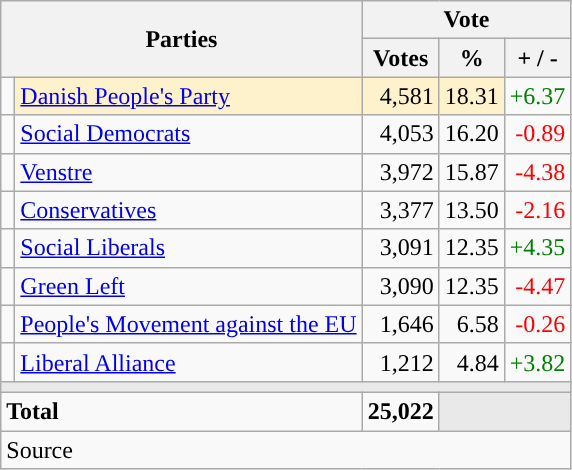<table class="wikitable" style="text-align:right;">
<tr>
<th style="text-align:centre;" rowspan="2" colspan="2" width="225">Parties</th>
<th colspan="3">Vote</th>
</tr>
<tr>
<th width="15">Votes</th>
<th width="15">%</th>
<th width="15">+ / -</th>
</tr>
<tr>
<td width="2" style="color:inherit;background:"></td>
<td bgcolor=#fef2cc   align="left"><a href='#'>Danish People's Party</a></td>
<td bgcolor=#fef2cc>4,581</td>
<td bgcolor=#fef2cc>18.31</td>
<td style=color:green;>+6.37</td>
</tr>
<tr>
<td width="2" style="color:inherit;background:"></td>
<td align="left"><a href='#'>Social Democrats</a></td>
<td>4,053</td>
<td>16.20</td>
<td style=color:red;>-0.89</td>
</tr>
<tr>
<td width="2" style="color:inherit;background:"></td>
<td align="left"><a href='#'>Venstre</a></td>
<td>3,972</td>
<td>15.87</td>
<td style=color:red;>-4.38</td>
</tr>
<tr>
<td width="2" style="color:inherit;background:"></td>
<td align="left"><a href='#'>Conservatives</a></td>
<td>3,377</td>
<td>13.50</td>
<td style=color:red;>-2.16</td>
</tr>
<tr>
<td width="2" style="color:inherit;background:"></td>
<td align="left"><a href='#'>Social Liberals</a></td>
<td>3,091</td>
<td>12.35</td>
<td style=color:green;>+4.35</td>
</tr>
<tr>
<td width="2" style="color:inherit;background:"></td>
<td align="left"><a href='#'>Green Left</a></td>
<td>3,090</td>
<td>12.35</td>
<td style=color:red;>-4.47</td>
</tr>
<tr>
<td width="2" style="color:inherit;background:"></td>
<td align="left"><a href='#'>People's Movement against the EU</a></td>
<td>1,646</td>
<td>6.58</td>
<td style=color:red;>-0.26</td>
</tr>
<tr>
<td width="2" style="color:inherit;background:"></td>
<td align="left"><a href='#'>Liberal Alliance</a></td>
<td>1,212</td>
<td>4.84</td>
<td style=color:green;>+3.82</td>
</tr>
<tr>
<td colspan="7" bgcolor="#E9E9E9"></td>
</tr>
<tr>
<td align="left" colspan="2"><strong>Total</strong></td>
<td><strong>25,022</strong></td>
<td bgcolor="#E9E9E9" colspan="2"></td>
</tr>
<tr>
<td align="left" colspan="6">Source</td>
</tr>
</table>
